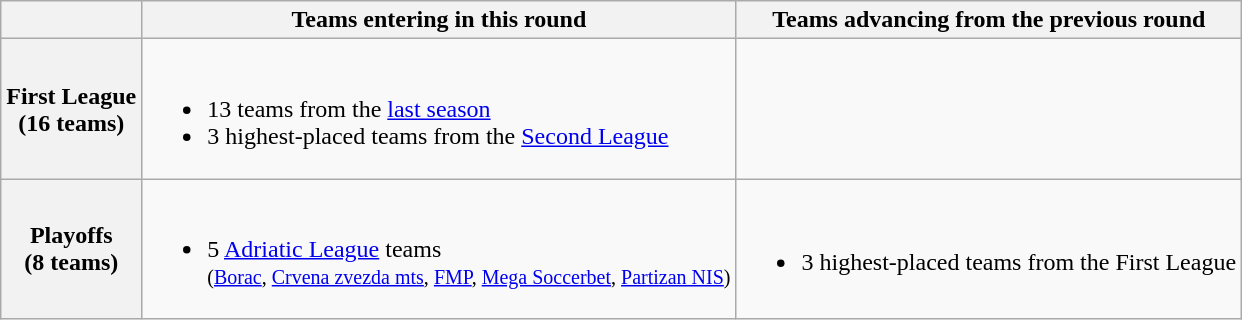<table class="wikitable">
<tr>
<th></th>
<th>Teams entering in this round</th>
<th>Teams advancing from the previous round</th>
</tr>
<tr>
<th>First League<br>(16 teams)</th>
<td><br><ul><li>13 teams from the <a href='#'>last season</a></li><li>3 highest-placed teams from the <a href='#'>Second League</a></li></ul></td>
<td></td>
</tr>
<tr>
<th>Playoffs<br>(8 teams)</th>
<td><br><ul><li>5 <a href='#'>Adriatic League</a> teams<br><small>(<a href='#'>Borac</a>, <a href='#'>Crvena zvezda mts</a>, <a href='#'>FMP</a>, <a href='#'>Mega Soccerbet</a>, <a href='#'>Partizan NIS</a>)</small></li></ul></td>
<td><br><ul><li>3 highest-placed teams from the First League</li></ul></td>
</tr>
</table>
